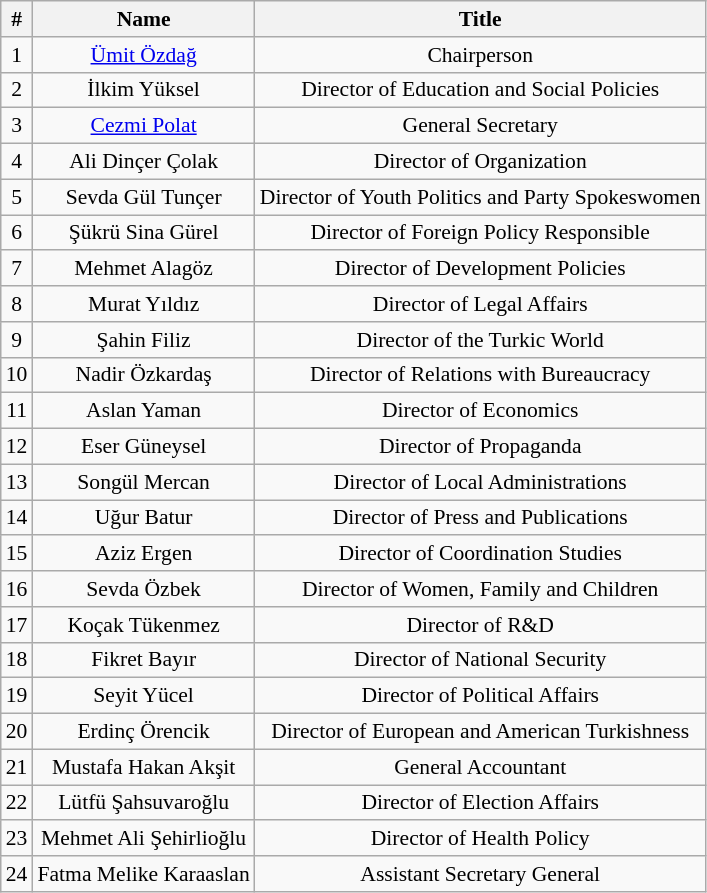<table class="wikitable" style="text-align:center; font-size:90%">
<tr>
<th>#</th>
<th>Name</th>
<th>Title</th>
</tr>
<tr>
<td>1</td>
<td><a href='#'>Ümit Özdağ</a></td>
<td>Chairperson</td>
</tr>
<tr>
<td>2</td>
<td>İlkim Yüksel</td>
<td>Director of Education and Social Policies</td>
</tr>
<tr>
<td>3</td>
<td><a href='#'>Cezmi Polat</a></td>
<td>General Secretary</td>
</tr>
<tr>
<td>4</td>
<td>Ali Dinçer Çolak</td>
<td>Director of Organization</td>
</tr>
<tr>
<td>5</td>
<td>Sevda Gül Tunçer</td>
<td>Director of Youth Politics and Party Spokeswomen</td>
</tr>
<tr>
<td>6</td>
<td>Şükrü Sina Gürel</td>
<td>Director of Foreign Policy Responsible</td>
</tr>
<tr>
<td>7</td>
<td>Mehmet Alagöz</td>
<td>Director of Development Policies</td>
</tr>
<tr>
<td>8</td>
<td>Murat Yıldız</td>
<td>Director of Legal Affairs</td>
</tr>
<tr>
<td>9</td>
<td>Şahin Filiz</td>
<td>Director of the Turkic World</td>
</tr>
<tr>
<td>10</td>
<td>Nadir Özkardaş</td>
<td>Director of Relations with Bureaucracy</td>
</tr>
<tr>
<td>11</td>
<td>Aslan Yaman</td>
<td>Director of Economics</td>
</tr>
<tr>
<td>12</td>
<td>Eser Güneysel</td>
<td>Director of Propaganda</td>
</tr>
<tr>
<td>13</td>
<td>Songül Mercan</td>
<td>Director of Local Administrations</td>
</tr>
<tr>
<td>14</td>
<td>Uğur Batur</td>
<td>Director of Press and Publications</td>
</tr>
<tr>
<td>15</td>
<td>Aziz Ergen</td>
<td>Director of Coordination Studies</td>
</tr>
<tr>
<td>16</td>
<td>Sevda Özbek</td>
<td>Director of Women, Family and Children</td>
</tr>
<tr>
<td>17</td>
<td>Koçak Tükenmez</td>
<td>Director of R&D</td>
</tr>
<tr>
<td>18</td>
<td>Fikret Bayır</td>
<td>Director of National Security</td>
</tr>
<tr>
<td>19</td>
<td>Seyit Yücel</td>
<td>Director of Political Affairs</td>
</tr>
<tr>
<td>20</td>
<td>Erdinç Örencik</td>
<td>Director of European and American Turkishness</td>
</tr>
<tr>
<td>21</td>
<td>Mustafa Hakan Akşit</td>
<td>General Accountant</td>
</tr>
<tr>
<td>22</td>
<td>Lütfü Şahsuvaroğlu</td>
<td>Director of Election Affairs</td>
</tr>
<tr>
<td>23</td>
<td>Mehmet Ali Şehirlioğlu</td>
<td>Director of Health Policy</td>
</tr>
<tr>
<td>24</td>
<td>Fatma Melike Karaaslan</td>
<td>Assistant Secretary General</td>
</tr>
</table>
